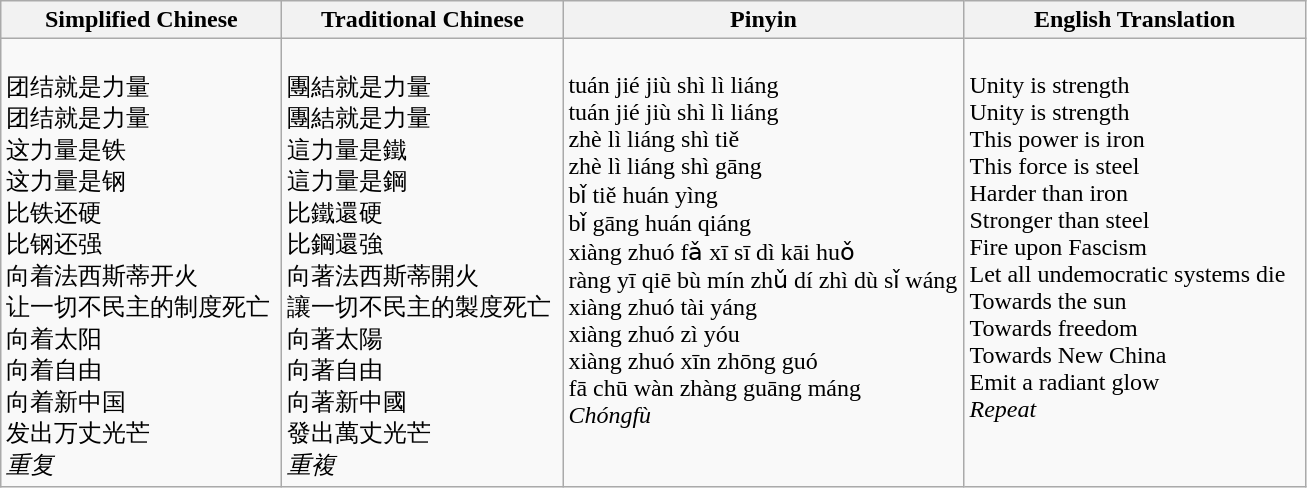<table class="wikitable">
<tr>
<th width="180">Simplified Chinese</th>
<th width="180">Traditional Chinese</th>
<th width="260">Pinyin</th>
<th width="220">English Translation</th>
</tr>
<tr valign="top">
<td><br>团结就是力量<br>
团结就是力量<br>
这力量是铁<br>
这力量是钢<br>
比铁还硬<br>
比钢还强<br>
向着法西斯蒂开火<br>
让一切不民主的制度死亡<br>
向着太阳<br>
向着自由<br>
向着新中国<br>
发出万丈光芒<br><em>重复</em></td>
<td><br>團結就是力量<br>
團結就是力量<br>
這力量是鐵<br>
這力量是鋼<br>
比鐵還硬<br>
比鋼還強<br>
向著法西斯蒂開火<br>
讓一切不民主的製度死亡<br>
向著太陽<br>
向著自由<br>
向著新中國<br>
發出萬丈光芒<br><em>重複</em></td>
<td><br>tuán jié jiù shì lì liáng <br>
tuán jié jiù shì lì liáng <br>
zhè lì liáng shì tiě <br>
zhè lì liáng shì gāng <br>
bǐ tiě huán yìng <br>
bǐ gāng huán qiáng <br>
xiàng zhuó fǎ xī sī dì kāi huǒ <br>
ràng yī qiē bù mín zhǔ dí zhì dù sǐ wáng <br>
xiàng zhuó tài yáng <br>
xiàng zhuó zì yóu <br>
xiàng zhuó xīn zhōng guó <br>
fā chū wàn zhàng guāng máng<br><em>Chóngfù</em></td>
<td><br>Unity is strength<br>
Unity is strength<br>
This power is iron<br>
This force is steel<br>
Harder than iron<br>
Stronger than steel<br>
Fire upon Fascism<br>
Let all undemocratic systems die<br>
Towards the sun<br>
Towards freedom<br>
Towards New China<br>
Emit a radiant glow<br><em>Repeat</em></td>
</tr>
</table>
